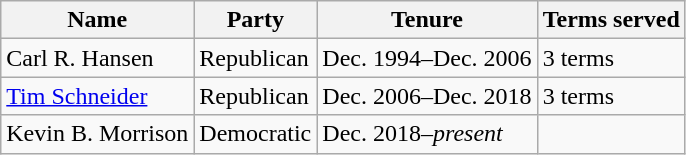<table class="wikitable mw-collapsible mw-collapsed">
<tr>
<th scope="col">Name</th>
<th scope="col">Party</th>
<th scope="col">Tenure</th>
<th scope="col">Terms served</th>
</tr>
<tr>
<td>Carl R. Hansen</td>
<td>Republican</td>
<td>Dec. 1994–Dec. 2006</td>
<td>3 terms</td>
</tr>
<tr>
<td><a href='#'>Tim Schneider</a></td>
<td>Republican</td>
<td>Dec. 2006–Dec. 2018</td>
<td>3 terms</td>
</tr>
<tr>
<td>Kevin B. Morrison</td>
<td>Democratic</td>
<td>Dec. 2018–<em>present</em></td>
<td></td>
</tr>
</table>
